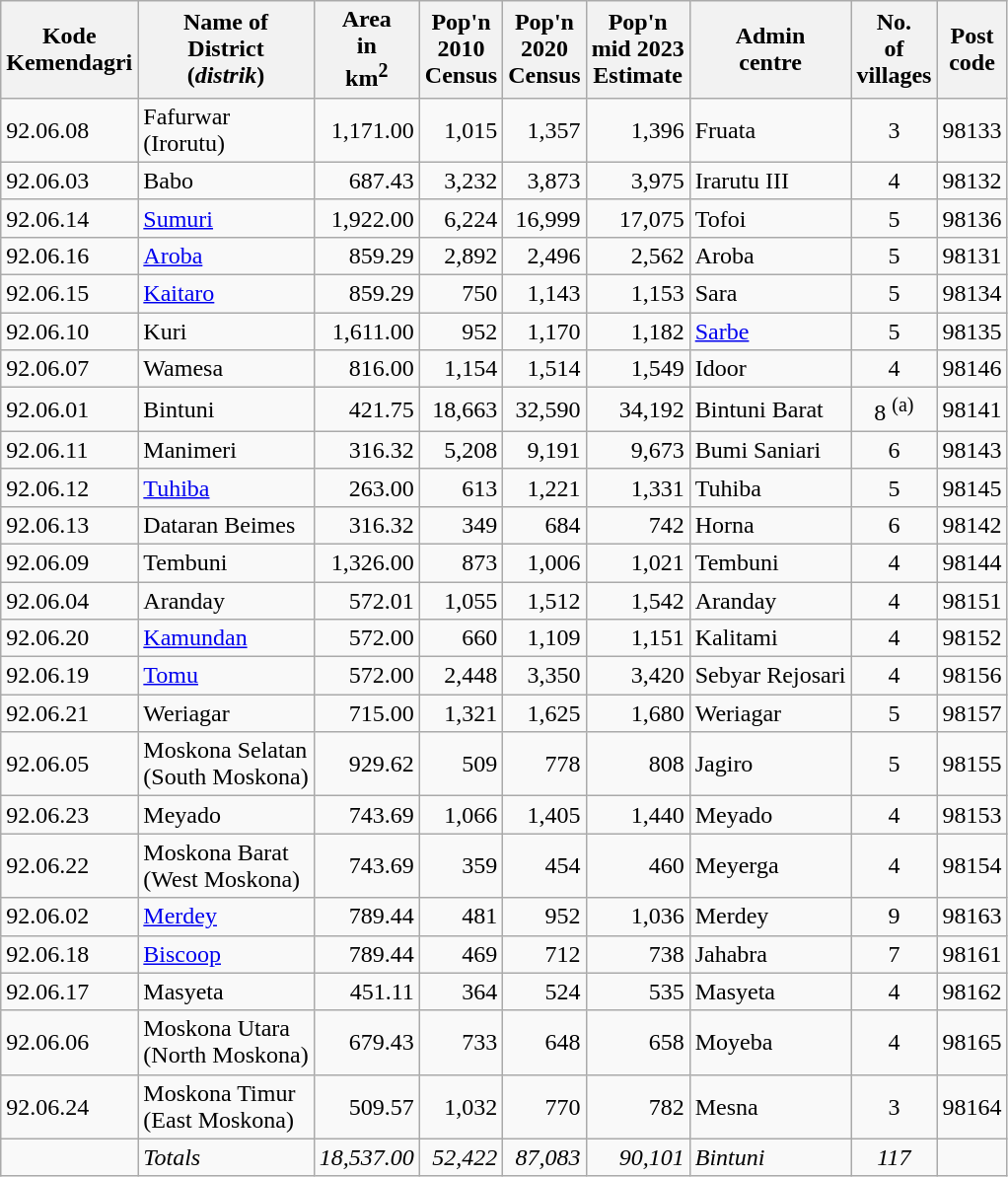<table class="wikitable">
<tr>
<th>Kode <br>Kemendagri</th>
<th>Name of<br>District<br>(<em>distrik</em>)</th>
<th>Area <br>in<br>km<sup>2</sup></th>
<th>Pop'n <br>2010<br>Census</th>
<th>Pop'n <br>2020 <br>Census</th>
<th>Pop'n <br>mid 2023<br>Estimate</th>
<th>Admin<br>centre</th>
<th>No.<br>of <br>villages</th>
<th>Post<br>code</th>
</tr>
<tr>
<td>92.06.08</td>
<td>Fafurwar <br> (Irorutu)</td>
<td align="right">1,171.00</td>
<td align="right">1,015</td>
<td align="right">1,357</td>
<td align="right">1,396</td>
<td>Fruata</td>
<td align="center">3</td>
<td>98133</td>
</tr>
<tr>
<td>92.06.03</td>
<td>Babo</td>
<td align="right">687.43</td>
<td align="right">3,232</td>
<td align="right">3,873</td>
<td align="right">3,975</td>
<td>Irarutu III</td>
<td align="center">4</td>
<td>98132</td>
</tr>
<tr>
<td>92.06.14</td>
<td><a href='#'>Sumuri</a></td>
<td align="right">1,922.00</td>
<td align="right">6,224</td>
<td align="right">16,999</td>
<td align="right">17,075</td>
<td>Tofoi</td>
<td align="center">5</td>
<td>98136</td>
</tr>
<tr>
<td>92.06.16</td>
<td><a href='#'>Aroba</a></td>
<td align="right">859.29</td>
<td align="right">2,892</td>
<td align="right">2,496</td>
<td align="right">2,562</td>
<td>Aroba</td>
<td align="center">5</td>
<td>98131</td>
</tr>
<tr>
<td>92.06.15</td>
<td><a href='#'>Kaitaro</a></td>
<td align="right">859.29</td>
<td align="right">750</td>
<td align="right">1,143</td>
<td align="right">1,153</td>
<td>Sara</td>
<td align="center">5</td>
<td>98134</td>
</tr>
<tr>
<td>92.06.10</td>
<td>Kuri</td>
<td align="right">1,611.00</td>
<td align="right">952</td>
<td align="right">1,170</td>
<td align="right">1,182</td>
<td><a href='#'>Sarbe</a></td>
<td align="center">5</td>
<td>98135</td>
</tr>
<tr>
<td>92.06.07</td>
<td>Wamesa</td>
<td align="right">816.00</td>
<td align="right">1,154</td>
<td align="right">1,514</td>
<td align="right">1,549</td>
<td>Idoor</td>
<td align="center">4</td>
<td>98146</td>
</tr>
<tr>
<td>92.06.01</td>
<td>Bintuni</td>
<td align="right">421.75</td>
<td align="right">18,663</td>
<td align="right">32,590</td>
<td align="right">34,192</td>
<td>Bintuni Barat</td>
<td align="center">8 <sup>(a)</sup></td>
<td>98141</td>
</tr>
<tr>
<td>92.06.11</td>
<td>Manimeri</td>
<td align="right">316.32</td>
<td align="right">5,208</td>
<td align="right">9,191</td>
<td align="right">9,673</td>
<td>Bumi Saniari</td>
<td align="center">6</td>
<td>98143</td>
</tr>
<tr>
<td>92.06.12</td>
<td><a href='#'>Tuhiba</a></td>
<td align="right">263.00</td>
<td align="right">613</td>
<td align="right">1,221</td>
<td align="right">1,331</td>
<td>Tuhiba</td>
<td align="center">5</td>
<td>98145</td>
</tr>
<tr>
<td>92.06.13</td>
<td>Dataran Beimes</td>
<td align="right">316.32</td>
<td align="right">349</td>
<td align="right">684</td>
<td align="right">742</td>
<td>Horna</td>
<td align="center">6</td>
<td>98142</td>
</tr>
<tr>
<td>92.06.09</td>
<td>Tembuni</td>
<td align="right">1,326.00</td>
<td align="right">873</td>
<td align="right">1,006</td>
<td align="right">1,021</td>
<td>Tembuni</td>
<td align="center">4</td>
<td>98144</td>
</tr>
<tr>
<td>92.06.04</td>
<td>Aranday</td>
<td align="right">572.01</td>
<td align="right">1,055</td>
<td align="right">1,512</td>
<td align="right">1,542</td>
<td>Aranday</td>
<td align="center">4</td>
<td>98151</td>
</tr>
<tr>
<td>92.06.20</td>
<td><a href='#'>Kamundan</a></td>
<td align="right">572.00</td>
<td align="right">660</td>
<td align="right">1,109</td>
<td align="right">1,151</td>
<td>Kalitami</td>
<td align="center">4</td>
<td>98152</td>
</tr>
<tr>
<td>92.06.19</td>
<td><a href='#'>Tomu</a></td>
<td align="right">572.00</td>
<td align="right">2,448</td>
<td align="right">3,350</td>
<td align="right">3,420</td>
<td>Sebyar Rejosari</td>
<td align="center">4</td>
<td>98156</td>
</tr>
<tr>
<td>92.06.21</td>
<td>Weriagar</td>
<td align="right">715.00</td>
<td align="right">1,321</td>
<td align="right">1,625</td>
<td align="right">1,680</td>
<td>Weriagar</td>
<td align="center">5</td>
<td>98157</td>
</tr>
<tr>
<td>92.06.05</td>
<td>Moskona Selatan <br>(South Moskona)</td>
<td align="right">929.62</td>
<td align="right">509</td>
<td align="right">778</td>
<td align="right">808</td>
<td>Jagiro</td>
<td align="center">5</td>
<td>98155</td>
</tr>
<tr>
<td>92.06.23</td>
<td>Meyado</td>
<td align="right">743.69</td>
<td align="right">1,066</td>
<td align="right">1,405</td>
<td align="right">1,440</td>
<td>Meyado</td>
<td align="center">4</td>
<td>98153</td>
</tr>
<tr>
<td>92.06.22</td>
<td>Moskona Barat <br>(West Moskona)</td>
<td align="right">743.69</td>
<td align="right">359</td>
<td align="right">454</td>
<td align="right">460</td>
<td>Meyerga</td>
<td align="center">4</td>
<td>98154</td>
</tr>
<tr>
<td>92.06.02</td>
<td><a href='#'>Merdey</a></td>
<td align="right">789.44</td>
<td align="right">481</td>
<td align="right">952</td>
<td align="right">1,036</td>
<td>Merdey</td>
<td align="center">9</td>
<td>98163</td>
</tr>
<tr>
<td>92.06.18</td>
<td><a href='#'>Biscoop</a></td>
<td align="right">789.44</td>
<td align="right">469</td>
<td align="right">712</td>
<td align="right">738</td>
<td>Jahabra</td>
<td align="center">7</td>
<td>98161</td>
</tr>
<tr>
<td>92.06.17</td>
<td>Masyeta</td>
<td align="right">451.11</td>
<td align="right">364</td>
<td align="right">524</td>
<td align="right">535</td>
<td>Masyeta</td>
<td align="center">4</td>
<td>98162</td>
</tr>
<tr>
<td>92.06.06</td>
<td>Moskona Utara <br>(North Moskona)</td>
<td align="right">679.43</td>
<td align="right">733</td>
<td align="right">648</td>
<td align="right">658</td>
<td>Moyeba</td>
<td align="center">4</td>
<td>98165</td>
</tr>
<tr>
<td>92.06.24</td>
<td>Moskona Timur <br>(East Moskona)</td>
<td align="right">509.57</td>
<td align="right">1,032</td>
<td align="right">770</td>
<td align="right">782</td>
<td>Mesna</td>
<td align="center">3</td>
<td>98164</td>
</tr>
<tr>
<td></td>
<td><em>Totals</em></td>
<td align="right"><em>18,537.00</em></td>
<td align="right"><em>52,422</em></td>
<td align="right"><em>87,083</em></td>
<td align="right"><em>90,101</em></td>
<td><em>Bintuni</em></td>
<td align="center"><em>117</em></td>
<td></td>
</tr>
</table>
